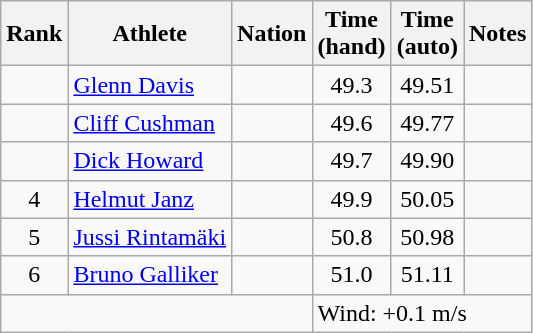<table class="wikitable sortable" style="text-align:center">
<tr>
<th>Rank</th>
<th>Athlete</th>
<th>Nation</th>
<th>Time<br>(hand)</th>
<th>Time<br>(auto)</th>
<th>Notes</th>
</tr>
<tr>
<td></td>
<td align=left><a href='#'>Glenn Davis</a></td>
<td align=left></td>
<td>49.3</td>
<td>49.51</td>
<td></td>
</tr>
<tr>
<td></td>
<td align=left><a href='#'>Cliff Cushman</a></td>
<td align=left></td>
<td>49.6</td>
<td>49.77</td>
<td></td>
</tr>
<tr>
<td></td>
<td align=left><a href='#'>Dick Howard</a></td>
<td align=left></td>
<td>49.7</td>
<td>49.90</td>
<td></td>
</tr>
<tr>
<td>4</td>
<td align=left><a href='#'>Helmut Janz</a></td>
<td align=left></td>
<td>49.9</td>
<td>50.05</td>
<td></td>
</tr>
<tr>
<td>5</td>
<td align=left><a href='#'>Jussi Rintamäki</a></td>
<td align=left></td>
<td>50.8</td>
<td>50.98</td>
<td></td>
</tr>
<tr>
<td>6</td>
<td align=left><a href='#'>Bruno Galliker</a></td>
<td align=left></td>
<td>51.0</td>
<td>51.11</td>
<td></td>
</tr>
<tr class="sortbottom">
<td colspan=3></td>
<td colspan="3" style="text-align:left;">Wind: +0.1 m/s</td>
</tr>
</table>
